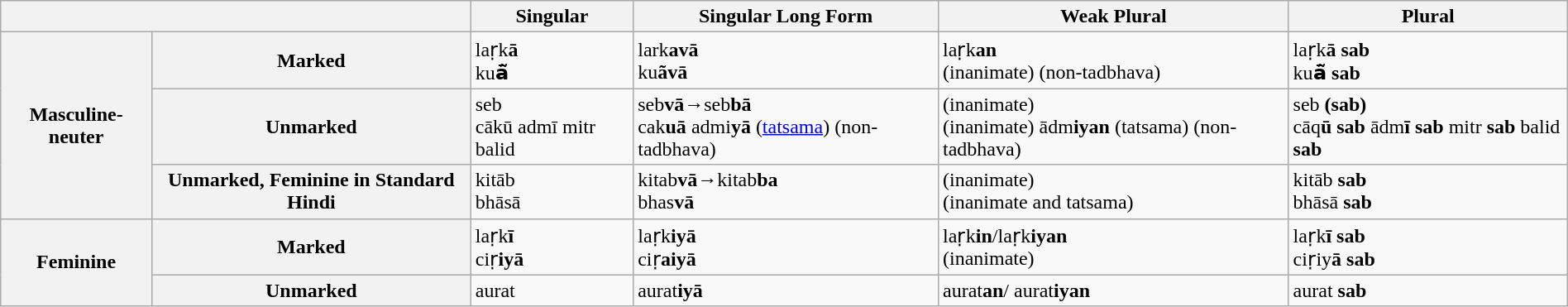<table class="wikitable" style="margin: 1em auto 1em auto;">
<tr>
<th colspan="2"></th>
<th>Singular</th>
<th>Singular Long Form</th>
<th>Weak Plural</th>
<th>Plural</th>
</tr>
<tr>
<th rowspan="3">Masculine-neuter</th>
<th>Marked</th>
<td>laṛk<strong>ā</strong><br>ku<strong>ā̃</strong></td>
<td>lark<strong>avā</strong><br>ku<strong>ãvā</strong></td>
<td>laṛk<strong>an</strong><br>(inanimate)
(non-tadbhava)</td>
<td>laṛk<strong>ā sab</strong><br>ku<strong>ā̃ sab</strong></td>
</tr>
<tr>
<th>Unmarked</th>
<td>seb<br>cākū 
admī
mitr 
balid</td>
<td>seb<strong>vā</strong>→seb<strong>bā</strong><br>cak<strong>uā</strong> 
admi<strong>yā</strong> 
(<a href='#'>tatsama</a>)
(non-tadbhava)</td>
<td>(inanimate)<br>(inanimate)
ādm<strong>iyan</strong>
(tatsama)
(non-tadbhava)</td>
<td>seb <strong>(sab)</strong><br>cāq<strong>ū sab</strong>
ādm<strong>ī sab</strong>
mitr <strong>sab</strong>
balid <strong>sab</strong></td>
</tr>
<tr>
<th>Unmarked, Feminine in Standard Hindi</th>
<td>kitāb<br>bhāsā</td>
<td>kitab<strong>vā</strong>→kitab<strong>ba</strong><br>bhas<strong>vā</strong></td>
<td>(inanimate)<br>(inanimate and tatsama)</td>
<td>kitāb <strong>sab</strong><br>bhāsā <strong>sab</strong></td>
</tr>
<tr>
<th rowspan="2">Feminine</th>
<th>Marked</th>
<td>laṛk<strong>ī</strong><br>ciṛ<strong>iyā</strong></td>
<td>laṛk<strong>iyā</strong><br>ciṛ<strong>aiyā</strong></td>
<td>laṛk<strong>in</strong>/laṛk<strong>iyan</strong><br>(inanimate)</td>
<td>laṛk<strong>ī sab</strong><br>ciṛiy<strong>ā sab</strong></td>
</tr>
<tr>
<th>Unmarked</th>
<td>aurat</td>
<td>aurat<strong>iyā</strong></td>
<td>aurat<strong>an</strong>/ aurat<strong>iyan</strong></td>
<td>aurat <strong>sab</strong></td>
</tr>
</table>
